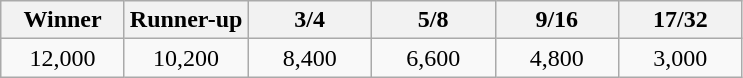<table class="wikitable" style="text-align:center">
<tr>
<th width="75">Winner</th>
<th width="75">Runner-up</th>
<th width="75">3/4</th>
<th width="75">5/8</th>
<th width="75">9/16</th>
<th width="75">17/32</th>
</tr>
<tr>
<td>12,000</td>
<td>10,200</td>
<td>8,400</td>
<td>6,600</td>
<td>4,800</td>
<td>3,000</td>
</tr>
</table>
